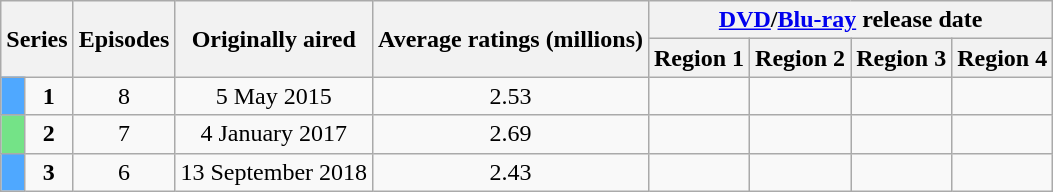<table class="wikitable">
<tr>
<th colspan="2" rowspan="2">Series</th>
<th rowspan="2">Episodes</th>
<th rowspan="2">Originally aired</th>
<th rowspan="2">Average ratings (millions)</th>
<th colspan="4"><a href='#'>DVD</a>/<a href='#'>Blu-ray</a> release date</th>
</tr>
<tr>
<th>Region 1</th>
<th>Region 2</th>
<th>Region 3</th>
<th>Region 4</th>
</tr>
<tr>
<td bgcolor="#4fa8ff"></td>
<td align="center"><strong>1</strong></td>
<td align="center">8</td>
<td align="center">5 May 2015</td>
<td align="center">2.53</td>
<td></td>
<td></td>
<td></td>
<td></td>
</tr>
<tr>
<td bgcolor="#74E387"></td>
<td align="center"><strong>2</strong></td>
<td align="center">7</td>
<td align="center">4 January 2017</td>
<td align="center">2.69</td>
<td></td>
<td></td>
<td></td>
<td></td>
</tr>
<tr>
<td bgcolor="#4fa8ff"></td>
<td align="center"><strong>3</strong></td>
<td align="center">6</td>
<td align="center">13 September 2018</td>
<td align="center">2.43</td>
<td></td>
<td></td>
<td></td>
<td></td>
</tr>
</table>
